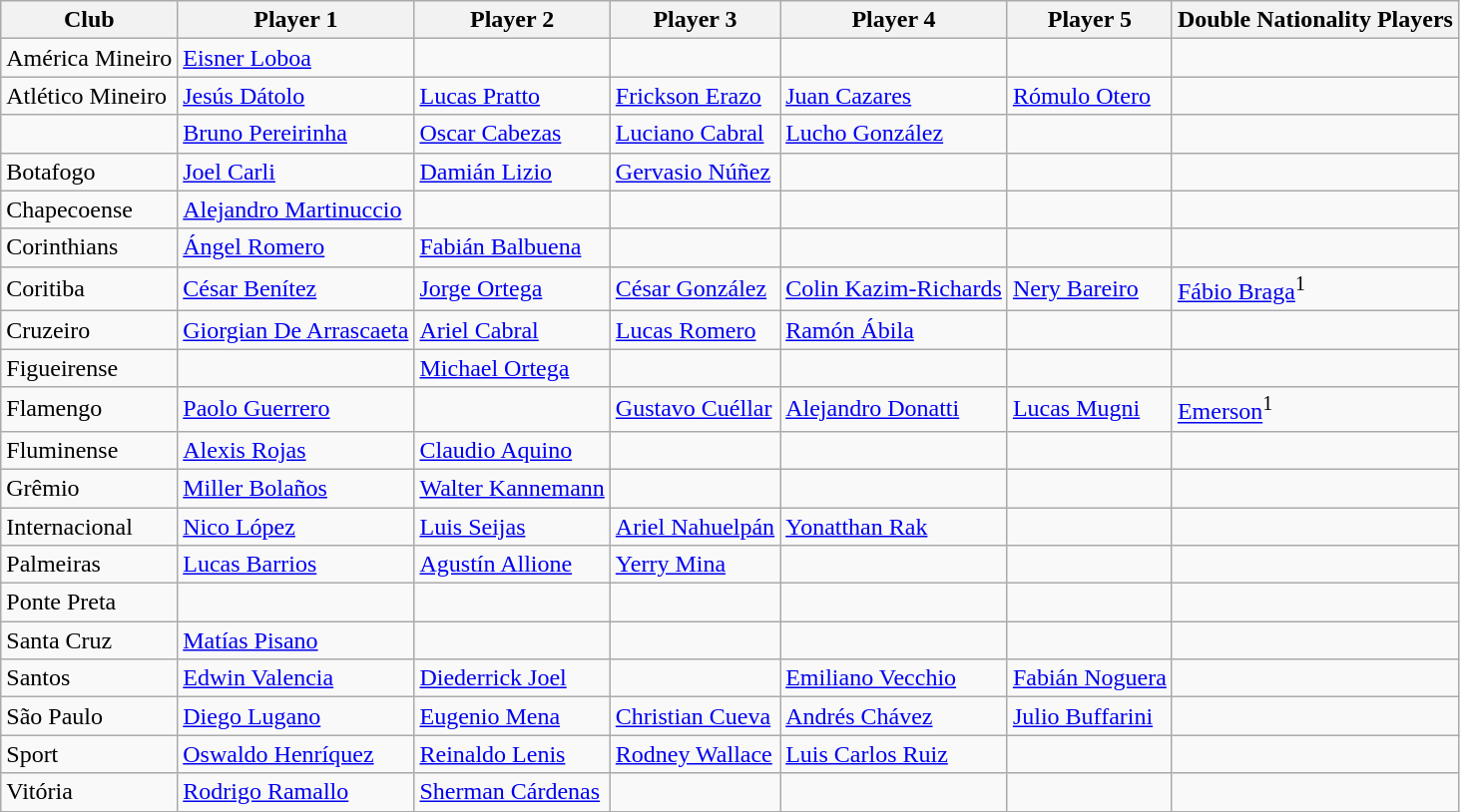<table class="wikitable sortable">
<tr>
<th>Club</th>
<th>Player 1</th>
<th>Player 2</th>
<th>Player 3</th>
<th>Player 4</th>
<th>Player 5</th>
<th>Double Nationality Players</th>
</tr>
<tr>
<td>América Mineiro</td>
<td> <a href='#'>Eisner Loboa</a></td>
<td></td>
<td></td>
<td></td>
<td></td>
<td></td>
</tr>
<tr>
<td>Atlético Mineiro</td>
<td> <a href='#'>Jesús Dátolo</a></td>
<td> <a href='#'>Lucas Pratto</a></td>
<td> <a href='#'>Frickson Erazo</a></td>
<td> <a href='#'>Juan Cazares</a></td>
<td> <a href='#'>Rómulo Otero</a></td>
<td></td>
</tr>
<tr>
<td></td>
<td> <a href='#'>Bruno Pereirinha</a></td>
<td> <a href='#'>Oscar Cabezas</a></td>
<td> <a href='#'>Luciano Cabral</a></td>
<td> <a href='#'>Lucho González</a></td>
<td></td>
<td></td>
</tr>
<tr>
<td>Botafogo</td>
<td> <a href='#'>Joel Carli</a></td>
<td> <a href='#'>Damián Lizio</a></td>
<td> <a href='#'>Gervasio Núñez</a></td>
<td></td>
<td></td>
<td></td>
</tr>
<tr>
<td>Chapecoense</td>
<td> <a href='#'>Alejandro Martinuccio</a></td>
<td></td>
<td></td>
<td></td>
<td></td>
<td></td>
</tr>
<tr>
<td>Corinthians</td>
<td> <a href='#'>Ángel Romero</a></td>
<td> <a href='#'>Fabián Balbuena</a></td>
<td></td>
<td></td>
<td></td>
<td></td>
</tr>
<tr>
<td>Coritiba</td>
<td> <a href='#'>César Benítez</a></td>
<td> <a href='#'>Jorge Ortega</a></td>
<td> <a href='#'>César González</a></td>
<td> <a href='#'>Colin Kazim-Richards</a></td>
<td> <a href='#'>Nery Bareiro</a></td>
<td> <a href='#'>Fábio Braga</a><sup>1</sup></td>
</tr>
<tr>
<td>Cruzeiro</td>
<td> <a href='#'>Giorgian De Arrascaeta</a></td>
<td> <a href='#'>Ariel Cabral</a></td>
<td> <a href='#'>Lucas Romero</a></td>
<td> <a href='#'>Ramón Ábila</a></td>
<td></td>
<td></td>
</tr>
<tr>
<td>Figueirense</td>
<td></td>
<td> <a href='#'>Michael Ortega</a></td>
<td></td>
<td></td>
<td></td>
<td></td>
</tr>
<tr>
<td>Flamengo</td>
<td> <a href='#'>Paolo Guerrero</a></td>
<td></td>
<td> <a href='#'>Gustavo Cuéllar</a></td>
<td> <a href='#'>Alejandro Donatti</a></td>
<td> <a href='#'>Lucas Mugni</a></td>
<td> <a href='#'>Emerson</a><sup>1</sup></td>
</tr>
<tr>
<td>Fluminense</td>
<td> <a href='#'>Alexis Rojas</a></td>
<td> <a href='#'>Claudio Aquino</a></td>
<td></td>
<td></td>
<td></td>
<td></td>
</tr>
<tr>
<td>Grêmio</td>
<td> <a href='#'>Miller Bolaños</a></td>
<td> <a href='#'>Walter Kannemann</a></td>
<td></td>
<td></td>
<td></td>
<td></td>
</tr>
<tr>
<td>Internacional</td>
<td> <a href='#'>Nico López</a></td>
<td> <a href='#'>Luis Seijas</a></td>
<td> <a href='#'>Ariel Nahuelpán</a></td>
<td> <a href='#'>Yonatthan Rak</a></td>
<td></td>
<td></td>
</tr>
<tr>
<td>Palmeiras</td>
<td> <a href='#'>Lucas Barrios</a></td>
<td> <a href='#'>Agustín Allione</a></td>
<td> <a href='#'>Yerry Mina</a></td>
<td></td>
<td></td>
<td></td>
</tr>
<tr>
<td>Ponte Preta</td>
<td></td>
<td></td>
<td></td>
<td></td>
<td></td>
<td></td>
</tr>
<tr>
<td>Santa Cruz</td>
<td> <a href='#'>Matías Pisano</a></td>
<td></td>
<td></td>
<td></td>
<td></td>
<td></td>
</tr>
<tr>
<td>Santos</td>
<td> <a href='#'>Edwin Valencia</a></td>
<td> <a href='#'>Diederrick Joel</a></td>
<td></td>
<td> <a href='#'>Emiliano Vecchio</a></td>
<td> <a href='#'>Fabián Noguera</a></td>
<td></td>
</tr>
<tr>
<td>São Paulo</td>
<td> <a href='#'>Diego Lugano</a></td>
<td> <a href='#'>Eugenio Mena</a></td>
<td> <a href='#'>Christian Cueva</a></td>
<td> <a href='#'>Andrés Chávez</a></td>
<td> <a href='#'>Julio Buffarini</a></td>
<td></td>
</tr>
<tr>
<td>Sport</td>
<td> <a href='#'>Oswaldo Henríquez</a></td>
<td> <a href='#'>Reinaldo Lenis</a></td>
<td> <a href='#'>Rodney Wallace</a></td>
<td> <a href='#'>Luis Carlos Ruiz</a></td>
<td></td>
<td></td>
</tr>
<tr>
<td>Vitória</td>
<td> <a href='#'>Rodrigo Ramallo</a></td>
<td> <a href='#'>Sherman Cárdenas</a></td>
<td></td>
<td></td>
<td></td>
<td></td>
</tr>
</table>
